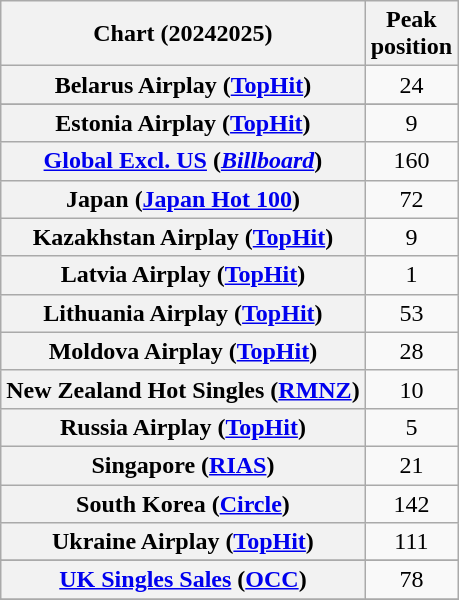<table class="wikitable plainrowheaders sortable" style="text-align:center">
<tr>
<th scope="col">Chart (20242025)</th>
<th scope="col">Peak<br>position</th>
</tr>
<tr>
<th scope="row">Belarus Airplay (<a href='#'>TopHit</a>)</th>
<td>24</td>
</tr>
<tr>
</tr>
<tr>
<th scope="row">Estonia Airplay (<a href='#'>TopHit</a>)</th>
<td>9</td>
</tr>
<tr>
<th scope="row"><a href='#'>Global Excl. US</a> (<em><a href='#'>Billboard</a></em>)</th>
<td>160</td>
</tr>
<tr>
<th scope="row">Japan (<a href='#'>Japan Hot 100</a>)</th>
<td>72</td>
</tr>
<tr>
<th scope="row">Kazakhstan Airplay (<a href='#'>TopHit</a>)</th>
<td>9</td>
</tr>
<tr>
<th scope="row">Latvia Airplay (<a href='#'>TopHit</a>)</th>
<td>1</td>
</tr>
<tr>
<th scope="row">Lithuania Airplay (<a href='#'>TopHit</a>)</th>
<td>53</td>
</tr>
<tr>
<th scope="row">Moldova Airplay (<a href='#'>TopHit</a>)</th>
<td>28</td>
</tr>
<tr>
<th scope="row">New Zealand Hot Singles (<a href='#'>RMNZ</a>)</th>
<td>10</td>
</tr>
<tr>
<th scope="row">Russia Airplay (<a href='#'>TopHit</a>)</th>
<td>5</td>
</tr>
<tr>
<th scope="row">Singapore (<a href='#'>RIAS</a>)</th>
<td>21</td>
</tr>
<tr>
<th scope="row">South Korea (<a href='#'>Circle</a>)</th>
<td>142</td>
</tr>
<tr>
<th scope="row">Ukraine Airplay (<a href='#'>TopHit</a>)</th>
<td>111</td>
</tr>
<tr>
</tr>
<tr>
<th scope="row"><a href='#'>UK Singles Sales</a> (<a href='#'>OCC</a>)</th>
<td>78</td>
</tr>
<tr>
</tr>
</table>
